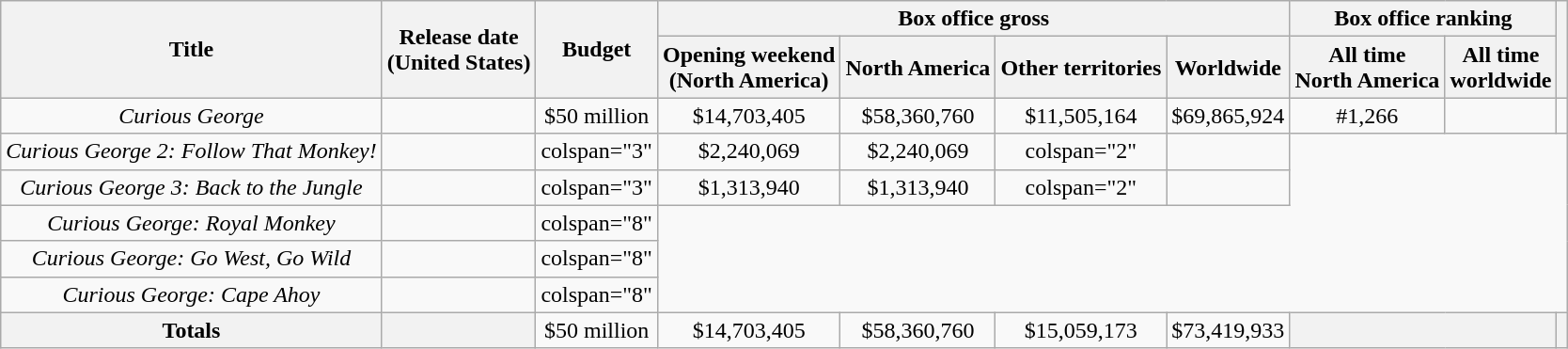<table class="wikitable sortable" style="text-align: center;">
<tr>
<th rowspan="2">Title</th>
<th rowspan="2">Release date<br>(United States)</th>
<th rowspan="2">Budget</th>
<th colspan="4">Box office gross</th>
<th colspan="2">Box office ranking</th>
<th rowspan="2" class="unsortable"></th>
</tr>
<tr>
<th>Opening weekend<br>(North America)</th>
<th>North America</th>
<th>Other territories</th>
<th>Worldwide</th>
<th>All time<br>North America</th>
<th>All time<br>worldwide</th>
</tr>
<tr>
<td><em>Curious George</em></td>
<td></td>
<td>$50 million</td>
<td>$14,703,405</td>
<td>$58,360,760</td>
<td>$11,505,164</td>
<td>$69,865,924</td>
<td>#1,266</td>
<td></td>
<td></td>
</tr>
<tr>
<td><em>Curious George 2: Follow That Monkey!</em></td>
<td></td>
<td>colspan="3" </td>
<td>$2,240,069</td>
<td>$2,240,069</td>
<td>colspan="2" </td>
<td></td>
</tr>
<tr>
<td><em>Curious George 3: Back to the Jungle</em></td>
<td></td>
<td>colspan="3" </td>
<td>$1,313,940</td>
<td>$1,313,940</td>
<td>colspan="2" </td>
<td></td>
</tr>
<tr>
<td><em>Curious George: Royal Monkey</em></td>
<td></td>
<td>colspan="8" </td>
</tr>
<tr>
<td><em>Curious George: Go West, Go Wild</em></td>
<td></td>
<td>colspan="8" </td>
</tr>
<tr>
<td><em>Curious George: Cape Ahoy</em></td>
<td></td>
<td>colspan="8" </td>
</tr>
<tr>
<th>Totals</th>
<th rowspan="2"></th>
<td>$50 million</td>
<td>$14,703,405</td>
<td>$58,360,760</td>
<td>$15,059,173</td>
<td>$73,419,933</td>
<th ! rowspan="2" colspan="2"></th>
<th rowspan=2></th>
</tr>
</table>
